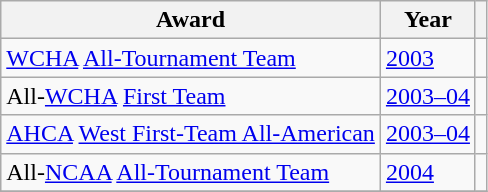<table class="wikitable">
<tr>
<th>Award</th>
<th>Year</th>
<th></th>
</tr>
<tr>
<td><a href='#'>WCHA</a> <a href='#'>All-Tournament Team</a></td>
<td><a href='#'>2003</a></td>
<td></td>
</tr>
<tr>
<td>All-<a href='#'>WCHA</a> <a href='#'>First Team</a></td>
<td><a href='#'>2003–04</a></td>
<td></td>
</tr>
<tr>
<td><a href='#'>AHCA</a> <a href='#'>West First-Team All-American</a></td>
<td><a href='#'>2003–04</a></td>
<td></td>
</tr>
<tr>
<td>All-<a href='#'>NCAA</a> <a href='#'>All-Tournament Team</a></td>
<td><a href='#'>2004</a></td>
<td></td>
</tr>
<tr>
</tr>
</table>
